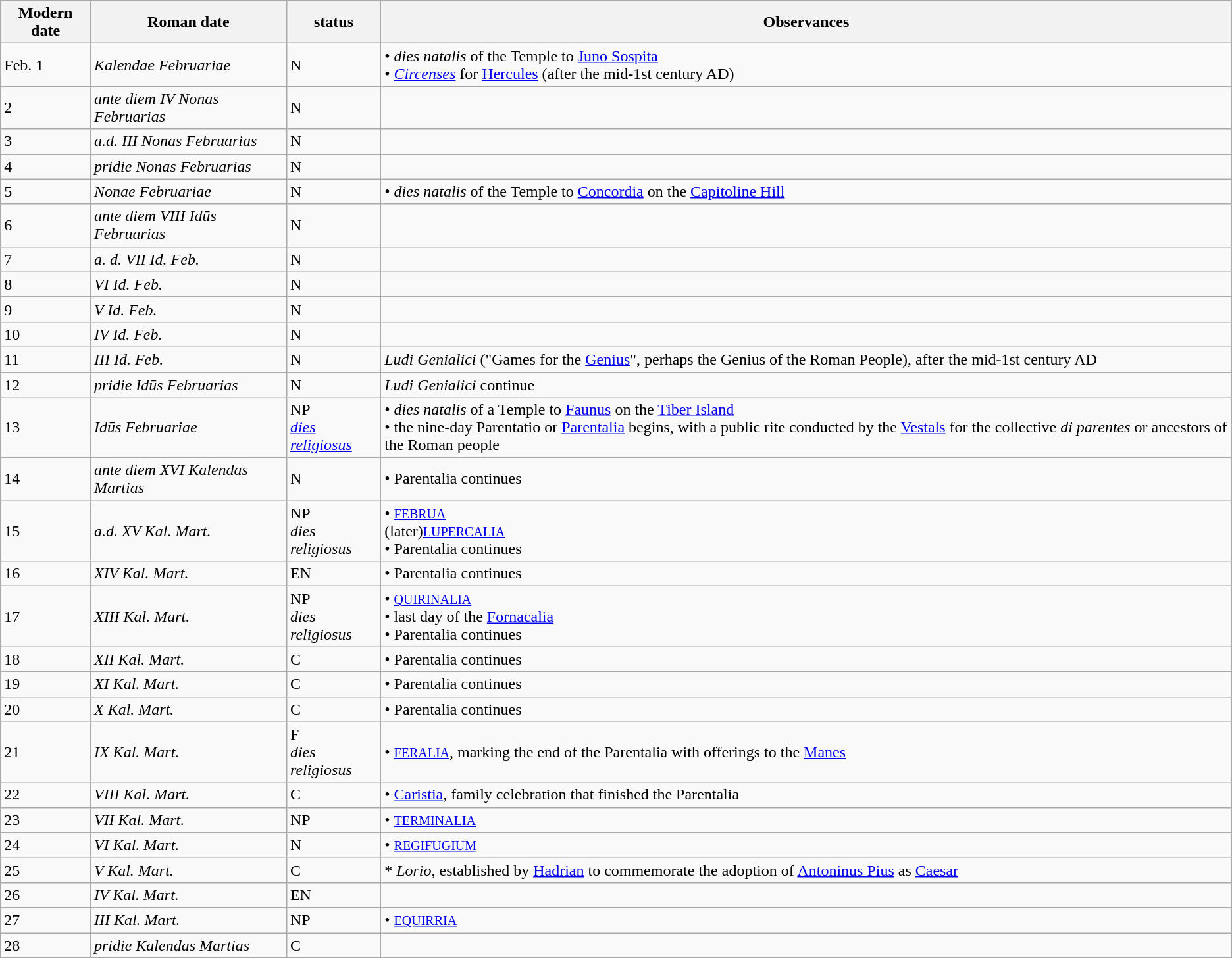<table class="wikitable">
<tr>
<th>Modern date</th>
<th>Roman date</th>
<th>status</th>
<th>Observances</th>
</tr>
<tr>
<td>Feb. 1</td>
<td><em>Kalendae Februariae</em></td>
<td>N</td>
<td>• <em>dies natalis</em> of the Temple to <a href='#'>Juno Sospita</a><br>• <em><a href='#'>Circenses</a></em> for <a href='#'>Hercules</a> (after the mid-1st century AD)</td>
</tr>
<tr>
<td>2</td>
<td><em>ante diem IV Nonas Februarias</em></td>
<td>N</td>
<td></td>
</tr>
<tr>
<td>3</td>
<td><em>a.d. III Nonas Februarias</em></td>
<td>N</td>
<td></td>
</tr>
<tr>
<td>4</td>
<td><em>pridie Nonas Februarias</em></td>
<td>N</td>
<td></td>
</tr>
<tr>
<td>5</td>
<td><em>Nonae Februariae</em></td>
<td>N</td>
<td>• <em>dies natalis</em> of the Temple to <a href='#'>Concordia</a> on the <a href='#'>Capitoline Hill</a></td>
</tr>
<tr>
<td>6</td>
<td><em>ante diem VIII Idūs Februarias</em></td>
<td>N</td>
<td></td>
</tr>
<tr>
<td>7</td>
<td><em>a. d. VII Id. Feb.</em></td>
<td>N</td>
<td></td>
</tr>
<tr>
<td>8</td>
<td><em>VI Id. Feb.</em></td>
<td>N</td>
<td></td>
</tr>
<tr>
<td>9</td>
<td><em>V Id. Feb.</em></td>
<td>N</td>
<td></td>
</tr>
<tr>
<td>10</td>
<td><em>IV Id. Feb.</em></td>
<td>N</td>
<td></td>
</tr>
<tr>
<td>11</td>
<td><em>III Id. Feb.</em></td>
<td>N</td>
<td><em>Ludi Genialici</em> ("Games for the <a href='#'>Genius</a>", perhaps the Genius of the Roman People), after the mid-1st century AD</td>
</tr>
<tr>
<td>12</td>
<td><em>pridie Idūs Februarias</em></td>
<td>N</td>
<td><em>Ludi Genialici</em> continue</td>
</tr>
<tr>
<td>13</td>
<td><em>Idūs Februariae</em></td>
<td>NP<br><em><a href='#'>dies religiosus</a></em></td>
<td>• <em>dies natalis</em> of a Temple to <a href='#'>Faunus</a> on the <a href='#'>Tiber Island</a><br>• the nine-day Parentatio or <a href='#'>Parentalia</a> begins, with a public rite conducted by the <a href='#'>Vestals</a> for the collective <em>di parentes</em> or ancestors of the Roman people</td>
</tr>
<tr>
<td>14</td>
<td><em>ante diem XVI Kalendas Martias</em></td>
<td>N</td>
<td>• Parentalia continues</td>
</tr>
<tr>
<td>15</td>
<td><em>a.d. XV Kal. Mart.</em></td>
<td>NP<br><em>dies religiosus</em></td>
<td>• <small><a href='#'>FEBRUA</a></small><br>(later)<small><a href='#'>LUPERCALIA</a></small><br>• Parentalia continues</td>
</tr>
<tr>
<td>16</td>
<td><em>XIV Kal. Mart.</em></td>
<td>EN</td>
<td>• Parentalia continues</td>
</tr>
<tr>
<td>17</td>
<td><em>XIII Kal. Mart.</em></td>
<td>NP<br><em>dies religiosus</em></td>
<td>• <small><a href='#'>QUIRINALIA</a></small><br>• last day of the <a href='#'>Fornacalia</a><br>• Parentalia continues</td>
</tr>
<tr>
<td>18</td>
<td><em>XII Kal. Mart.</em></td>
<td>C</td>
<td>• Parentalia continues</td>
</tr>
<tr>
<td>19</td>
<td><em>XI Kal. Mart.</em></td>
<td>C</td>
<td>• Parentalia continues</td>
</tr>
<tr>
<td>20</td>
<td><em>X Kal. Mart.</em></td>
<td>C</td>
<td>• Parentalia continues</td>
</tr>
<tr>
<td>21</td>
<td><em>IX Kal. Mart.</em></td>
<td>F<br><em>dies religiosus</em></td>
<td>• <small><a href='#'>FERALIA</a></small>, marking the end of the Parentalia with offerings to the <a href='#'>Manes</a></td>
</tr>
<tr>
<td>22</td>
<td><em>VIII Kal. Mart.</em></td>
<td>C</td>
<td>• <a href='#'>Caristia</a>, family celebration that finished the Parentalia</td>
</tr>
<tr>
<td>23</td>
<td><em>VII Kal. Mart.</em></td>
<td>NP</td>
<td>• <small><a href='#'>TERMINALIA</a></small></td>
</tr>
<tr>
<td>24</td>
<td><em>VI Kal. Mart.</em></td>
<td>N</td>
<td>• <small><a href='#'>REGIFUGIUM</a></small></td>
</tr>
<tr>
<td>25</td>
<td><em>V Kal. Mart.</em></td>
<td>C</td>
<td>* <em>Lorio</em>, established by <a href='#'>Hadrian</a> to commemorate the adoption of <a href='#'>Antoninus Pius</a> as <a href='#'>Caesar</a></td>
</tr>
<tr>
<td>26</td>
<td><em>IV Kal. Mart.</em></td>
<td>EN</td>
<td></td>
</tr>
<tr>
<td>27</td>
<td><em>III Kal. Mart.</em></td>
<td>NP</td>
<td>• <small><a href='#'>EQUIRRIA</a></small></td>
</tr>
<tr>
<td>28</td>
<td><em>pridie Kalendas Martias</em> </td>
<td>C</td>
<td></td>
</tr>
<tr>
</tr>
</table>
